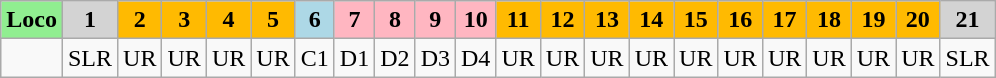<table class="wikitable plainrowheaders unsortable" style="text-align:center">
<tr>
<th style="background:lightgreen;">Loco</th>
<th style="background:lightgrey;">1</th>
<th style="background:#FFBA01;">2</th>
<th style="background:#FFBA01;">3</th>
<th style="background:#FFBA01;">4</th>
<th style="background:#FFBA01;">5</th>
<th style="background:lightblue;">6</th>
<th style="background:lightpink;">7</th>
<th style="background:lightpink;">8</th>
<th style="background:lightpink;">9</th>
<th style="background:lightpink;">10</th>
<th style="background:#FFBA01;">11</th>
<th style="background:#FFBA01;">12</th>
<th style="background:#FFBA01;">13</th>
<th style="background:#FFBA01;">14</th>
<th style="background:#FFBA01;">15</th>
<th style="background:#FFBA01;">16</th>
<th style="background:#FFBA01;">17</th>
<th style="background:#FFBA01;">18</th>
<th style="background:#FFBA01;">19</th>
<th style="background:#FFBA01;">20</th>
<th style="background:lightgrey;">21</th>
</tr>
<tr>
<td></td>
<td>SLR</td>
<td>UR</td>
<td>UR</td>
<td>UR</td>
<td>UR</td>
<td>C1</td>
<td>D1</td>
<td>D2</td>
<td>D3</td>
<td>D4</td>
<td>UR</td>
<td>UR</td>
<td>UR</td>
<td>UR</td>
<td>UR</td>
<td>UR</td>
<td>UR</td>
<td>UR</td>
<td>UR</td>
<td>UR</td>
<td>SLR</td>
</tr>
</table>
